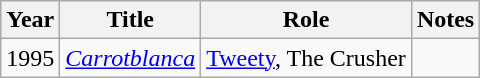<table class="wikitable sortable">
<tr>
<th>Year</th>
<th>Title</th>
<th>Role</th>
<th>Notes</th>
</tr>
<tr>
<td>1995</td>
<td><em><a href='#'>Carrotblanca</a></em></td>
<td><a href='#'>Tweety</a>, The Crusher</td>
<td></td>
</tr>
</table>
